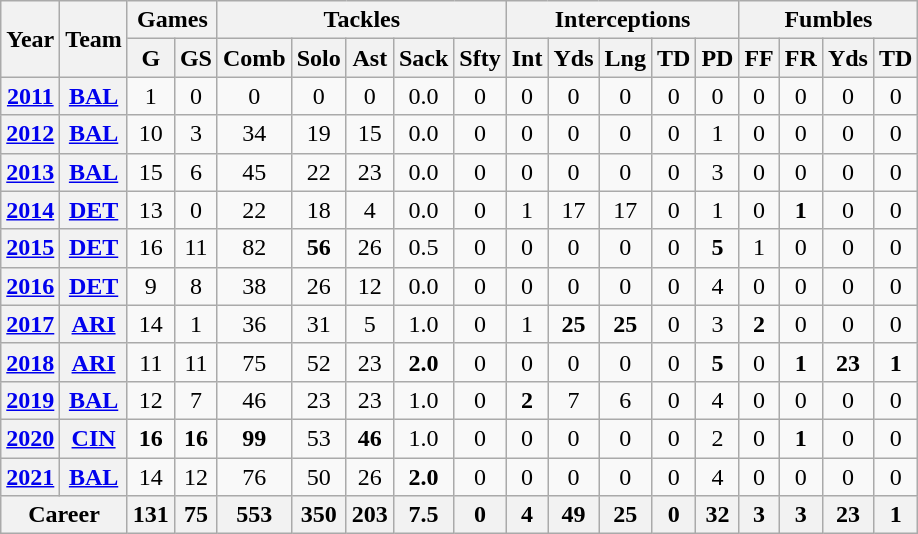<table class= "wikitable" style="text-align: center;">
<tr>
<th rowspan="2">Year</th>
<th rowspan="2">Team</th>
<th colspan="2">Games</th>
<th colspan="5">Tackles</th>
<th colspan="5">Interceptions</th>
<th colspan="4">Fumbles</th>
</tr>
<tr>
<th>G</th>
<th>GS</th>
<th>Comb</th>
<th>Solo</th>
<th>Ast</th>
<th>Sack</th>
<th>Sfty</th>
<th>Int</th>
<th>Yds</th>
<th>Lng</th>
<th>TD</th>
<th>PD</th>
<th>FF</th>
<th>FR</th>
<th>Yds</th>
<th>TD</th>
</tr>
<tr>
<th><a href='#'>2011</a></th>
<th><a href='#'>BAL</a></th>
<td>1</td>
<td>0</td>
<td>0</td>
<td>0</td>
<td>0</td>
<td>0.0</td>
<td>0</td>
<td>0</td>
<td>0</td>
<td>0</td>
<td>0</td>
<td>0</td>
<td>0</td>
<td>0</td>
<td>0</td>
<td>0</td>
</tr>
<tr>
<th><a href='#'>2012</a></th>
<th><a href='#'>BAL</a></th>
<td>10</td>
<td>3</td>
<td>34</td>
<td>19</td>
<td>15</td>
<td>0.0</td>
<td>0</td>
<td>0</td>
<td>0</td>
<td>0</td>
<td>0</td>
<td>1</td>
<td>0</td>
<td>0</td>
<td>0</td>
<td>0</td>
</tr>
<tr>
<th><a href='#'>2013</a></th>
<th><a href='#'>BAL</a></th>
<td>15</td>
<td>6</td>
<td>45</td>
<td>22</td>
<td>23</td>
<td>0.0</td>
<td>0</td>
<td>0</td>
<td>0</td>
<td>0</td>
<td>0</td>
<td>3</td>
<td>0</td>
<td>0</td>
<td>0</td>
<td>0</td>
</tr>
<tr>
<th><a href='#'>2014</a></th>
<th><a href='#'>DET</a></th>
<td>13</td>
<td>0</td>
<td>22</td>
<td>18</td>
<td>4</td>
<td>0.0</td>
<td>0</td>
<td>1</td>
<td>17</td>
<td>17</td>
<td>0</td>
<td>1</td>
<td>0</td>
<td><strong>1</strong></td>
<td>0</td>
<td>0</td>
</tr>
<tr>
<th><a href='#'>2015</a></th>
<th><a href='#'>DET</a></th>
<td>16</td>
<td>11</td>
<td>82</td>
<td><strong>56</strong></td>
<td>26</td>
<td>0.5</td>
<td>0</td>
<td>0</td>
<td>0</td>
<td>0</td>
<td>0</td>
<td><strong>5</strong></td>
<td>1</td>
<td>0</td>
<td>0</td>
<td>0</td>
</tr>
<tr>
<th><a href='#'>2016</a></th>
<th><a href='#'>DET</a></th>
<td>9</td>
<td>8</td>
<td>38</td>
<td>26</td>
<td>12</td>
<td>0.0</td>
<td>0</td>
<td>0</td>
<td>0</td>
<td>0</td>
<td>0</td>
<td>4</td>
<td>0</td>
<td>0</td>
<td>0</td>
<td>0</td>
</tr>
<tr>
<th><a href='#'>2017</a></th>
<th><a href='#'>ARI</a></th>
<td>14</td>
<td>1</td>
<td>36</td>
<td>31</td>
<td>5</td>
<td>1.0</td>
<td>0</td>
<td>1</td>
<td><strong>25</strong></td>
<td><strong>25</strong></td>
<td>0</td>
<td>3</td>
<td><strong>2</strong></td>
<td>0</td>
<td>0</td>
<td>0</td>
</tr>
<tr>
<th><a href='#'>2018</a></th>
<th><a href='#'>ARI</a></th>
<td>11</td>
<td>11</td>
<td>75</td>
<td>52</td>
<td>23</td>
<td><strong>2.0</strong></td>
<td>0</td>
<td>0</td>
<td>0</td>
<td>0</td>
<td>0</td>
<td><strong>5</strong></td>
<td>0</td>
<td><strong>1</strong></td>
<td><strong>23</strong></td>
<td><strong>1</strong></td>
</tr>
<tr>
<th><a href='#'>2019</a></th>
<th><a href='#'>BAL</a></th>
<td>12</td>
<td>7</td>
<td>46</td>
<td>23</td>
<td>23</td>
<td>1.0</td>
<td>0</td>
<td><strong>2</strong></td>
<td>7</td>
<td>6</td>
<td>0</td>
<td>4</td>
<td>0</td>
<td>0</td>
<td>0</td>
<td>0</td>
</tr>
<tr>
<th><a href='#'>2020</a></th>
<th><a href='#'>CIN</a></th>
<td><strong>16</strong></td>
<td><strong>16</strong></td>
<td><strong>99</strong></td>
<td>53</td>
<td><strong>46</strong></td>
<td>1.0</td>
<td>0</td>
<td>0</td>
<td>0</td>
<td>0</td>
<td>0</td>
<td>2</td>
<td>0</td>
<td><strong>1</strong></td>
<td>0</td>
<td>0</td>
</tr>
<tr>
<th><a href='#'>2021</a></th>
<th><a href='#'>BAL</a></th>
<td>14</td>
<td>12</td>
<td>76</td>
<td>50</td>
<td>26</td>
<td><strong>2.0</strong></td>
<td>0</td>
<td>0</td>
<td>0</td>
<td>0</td>
<td>0</td>
<td>4</td>
<td>0</td>
<td>0</td>
<td>0</td>
<td>0</td>
</tr>
<tr>
<th colspan="2">Career</th>
<th>131</th>
<th>75</th>
<th>553</th>
<th>350</th>
<th>203</th>
<th>7.5</th>
<th>0</th>
<th>4</th>
<th>49</th>
<th>25</th>
<th>0</th>
<th>32</th>
<th>3</th>
<th>3</th>
<th>23</th>
<th>1</th>
</tr>
</table>
